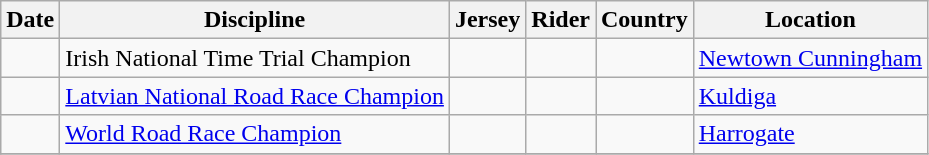<table class="wikitable">
<tr>
<th>Date</th>
<th>Discipline</th>
<th>Jersey</th>
<th>Rider</th>
<th>Country</th>
<th>Location</th>
</tr>
<tr>
<td></td>
<td>Irish National Time Trial Champion</td>
<td></td>
<td></td>
<td></td>
<td><a href='#'>Newtown Cunningham</a></td>
</tr>
<tr>
<td></td>
<td><a href='#'>Latvian National Road Race Champion</a></td>
<td></td>
<td></td>
<td></td>
<td><a href='#'>Kuldiga</a></td>
</tr>
<tr>
<td></td>
<td><a href='#'>World Road Race Champion</a></td>
<td></td>
<td></td>
<td></td>
<td><a href='#'>Harrogate</a></td>
</tr>
<tr>
</tr>
</table>
